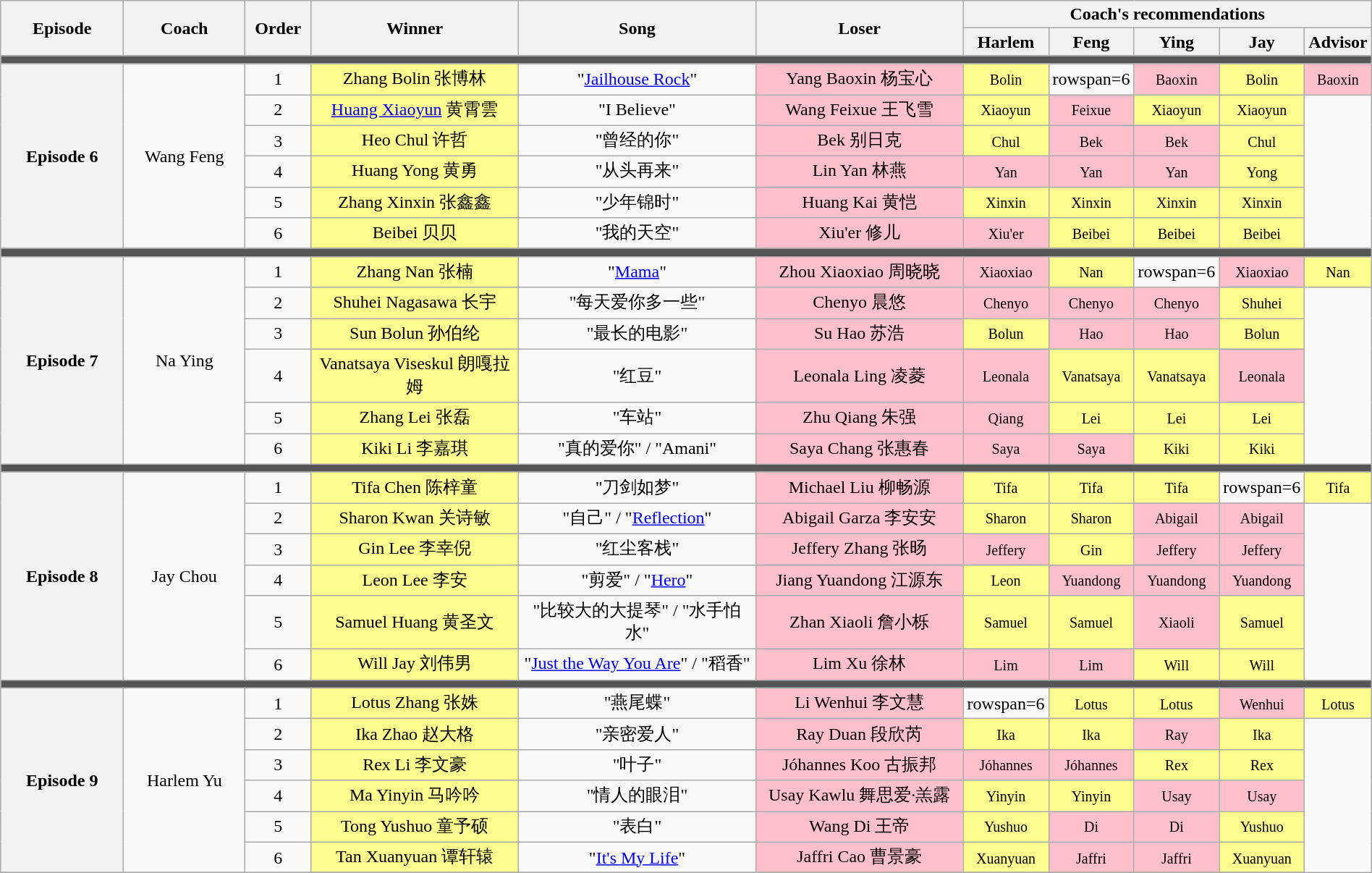<table class="wikitable" style="text-align: center; width:100%;">
<tr>
<th rowspan="2" style="width:10%;">Episode</th>
<th rowspan="2" style="width:10%;">Coach</th>
<th rowspan="2" style="width:5%;">Order</th>
<th rowspan="2" style="width:17.5%;">Winner</th>
<th rowspan="2" style="width:19.9%;">Song</th>
<th rowspan="2" style="width:17.5%;">Loser</th>
<th colspan="5">Coach's recommendations</th>
</tr>
<tr>
<th style="width:4%;">Harlem</th>
<th style="width:4%;">Feng</th>
<th style="width:4%;">Ying</th>
<th style="width:4%;">Jay</th>
<th style="width:4%;">Advisor</th>
</tr>
<tr>
<td colspan="11" style="background:#555;"></td>
</tr>
<tr>
<th rowspan="6">Episode 6<br><small></small></th>
<td rowspan=6>Wang Feng</td>
<td>1</td>
<td style="background:#fdfc8f">Zhang Bolin 张博林</td>
<td>"<a href='#'>Jailhouse Rock</a>"</td>
<td style="background:pink;">Yang Baoxin 杨宝心</td>
<td style="background:#fdfc8f"><small>Bolin</small></td>
<td>rowspan=6 </td>
<td style="background:pink;"><small>Baoxin</small></td>
<td style="background:#fdfc8f"><small>Bolin</small></td>
<td style="background:pink;"><small>Baoxin</small></td>
</tr>
<tr>
<td>2</td>
<td style="background:#fdfc8f"><a href='#'>Huang Xiaoyun</a> 黄霄雲</td>
<td>"I Believe"</td>
<td style="background:pink;">Wang Feixue 王飞雪</td>
<td style="background:#fdfc8f"><small>Xiaoyun</small></td>
<td style="background:pink;"><small>Feixue</small></td>
<td style="background:#fdfc8f"><small>Xiaoyun</small></td>
<td style="background:#fdfc8f"><small>Xiaoyun</small></td>
</tr>
<tr>
<td>3</td>
<td style="background:#fdfc8f">Heo Chul 许哲</td>
<td>"曾经的你"</td>
<td style="background:pink;">Bek 别日克</td>
<td style="background:#fdfc8f"><small>Chul</small></td>
<td style="background:pink;"><small>Bek</small></td>
<td style="background:pink;"><small>Bek</small></td>
<td style="background:#fdfc8f"><small>Chul</small></td>
</tr>
<tr>
<td>4</td>
<td style="background:#fdfc8f">Huang Yong 黄勇</td>
<td>"从头再来"</td>
<td style="background:pink;">Lin Yan 林燕</td>
<td style="background:pink;"><small>Yan</small></td>
<td style="background:pink;"><small>Yan</small></td>
<td style="background:pink;"><small>Yan</small></td>
<td style="background:#fdfc8f"><small>Yong</small></td>
</tr>
<tr>
<td>5</td>
<td style="background:#fdfc8f">Zhang Xinxin 张鑫鑫</td>
<td>"少年锦时"</td>
<td style="background:pink;">Huang Kai 黄恺</td>
<td style="background:#fdfc8f"><small>Xinxin</small></td>
<td style="background:#fdfc8f"><small>Xinxin</small></td>
<td style="background:#fdfc8f"><small>Xinxin</small></td>
<td style="background:#fdfc8f"><small>Xinxin</small></td>
</tr>
<tr>
<td>6</td>
<td style="background:#fdfc8f">Beibei 贝贝</td>
<td>"我的天空"</td>
<td style="background:pink;">Xiu'er 修儿</td>
<td style="background:pink;"><small>Xiu'er</small></td>
<td style="background:#fdfc8f"><small>Beibei</small></td>
<td style="background:#fdfc8f"><small>Beibei</small></td>
<td style="background:#fdfc8f"><small>Beibei</small></td>
</tr>
<tr>
<td colspan="11" style="background:#555;"></td>
</tr>
<tr>
<th rowspan="6">Episode 7<br><small></small></th>
<td rowspan=6>Na Ying</td>
<td>1</td>
<td style="background:#fdfc8f">Zhang Nan 张楠</td>
<td>"<a href='#'>Mama</a>"</td>
<td style="background:pink;">Zhou Xiaoxiao 周晓晓</td>
<td style="background:pink;"><small>Xiaoxiao</small></td>
<td style="background:#fdfc8f"><small>Nan</small></td>
<td>rowspan=6 </td>
<td style="background:pink;"><small>Xiaoxiao</small></td>
<td style="background:#fdfc8f"><small>Nan</small></td>
</tr>
<tr>
<td>2</td>
<td style="background:#fdfc8f">Shuhei Nagasawa 长宇</td>
<td>"每天爱你多一些"</td>
<td style="background:pink;">Chenyo 晨悠</td>
<td style="background:pink;"><small>Chenyo</small></td>
<td style="background:pink;"><small>Chenyo</small></td>
<td style="background:pink;"><small>Chenyo</small></td>
<td style="background:#fdfc8f"><small>Shuhei</small></td>
</tr>
<tr>
<td>3</td>
<td style="background:#fdfc8f">Sun Bolun 孙伯纶</td>
<td>"最长的电影"</td>
<td style="background:pink;">Su Hao 苏浩</td>
<td style="background:#fdfc8f"><small>Bolun</small></td>
<td style="background:pink;"><small>Hao</small></td>
<td style="background:pink;"><small>Hao</small></td>
<td style="background:#fdfc8f"><small>Bolun</small></td>
</tr>
<tr>
<td>4</td>
<td style="background:#fdfc8f">Vanatsaya Viseskul 朗嘎拉姆</td>
<td>"红豆"</td>
<td style="background:pink;">Leonala Ling 凌菱</td>
<td style="background:pink;"><small>Leonala</small></td>
<td style="background:#fdfc8f"><small>Vanatsaya</small></td>
<td style="background:#fdfc8f"><small>Vanatsaya</small></td>
<td style="background:pink;"><small>Leonala</small></td>
</tr>
<tr>
<td>5</td>
<td style="background:#fdfc8f">Zhang Lei 张磊</td>
<td>"车站"</td>
<td style="background:pink;">Zhu Qiang 朱强</td>
<td style="background:pink;"><small>Qiang</small></td>
<td style="background:#fdfc8f"><small>Lei</small></td>
<td style="background:#fdfc8f"><small>Lei</small></td>
<td style="background:#fdfc8f"><small>Lei</small></td>
</tr>
<tr>
<td>6</td>
<td style="background:#fdfc8f">Kiki Li 李嘉琪</td>
<td>"真的爱你" / "Amani"</td>
<td style="background:pink;">Saya Chang 张惠春</td>
<td style="background:pink;"><small>Saya</small></td>
<td style="background:pink;"><small>Saya</small></td>
<td style="background:#fdfc8f"><small>Kiki</small></td>
<td style="background:#fdfc8f"><small>Kiki</small></td>
</tr>
<tr>
<td colspan="11" style="background:#555;"></td>
</tr>
<tr>
<th rowspan="6">Episode 8<br><small></small></th>
<td rowspan=6>Jay Chou</td>
<td>1</td>
<td style="background:#fdfc8f">Tifa Chen 陈梓童</td>
<td>"刀剑如梦"</td>
<td style="background:pink;">Michael Liu 柳畅源</td>
<td style="background:#fdfc8f"><small>Tifa</small></td>
<td style="background:#fdfc8f"><small>Tifa</small></td>
<td style="background:#fdfc8f"><small>Tifa</small></td>
<td>rowspan=6 </td>
<td style="background:#fdfc8f"><small>Tifa</small></td>
</tr>
<tr>
<td>2</td>
<td style="background:#fdfc8f">Sharon Kwan 关诗敏</td>
<td>"自己" / "<a href='#'>Reflection</a>"</td>
<td style="background:pink;">Abigail Garza 李安安</td>
<td style="background:#fdfc8f"><small>Sharon</small></td>
<td style="background:#fdfc8f"><small>Sharon</small></td>
<td style="background:pink"><small>Abigail</small></td>
<td style="background:pink"><small>Abigail</small></td>
</tr>
<tr>
<td>3</td>
<td style="background:#fdfc8f">Gin Lee 李幸倪</td>
<td>"红尘客栈"</td>
<td style="background:pink;">Jeffery Zhang 张旸</td>
<td style="background:pink"><small>Jeffery</small></td>
<td style="background:#fdfc8f"><small>Gin</small></td>
<td style="background:pink"><small>Jeffery</small></td>
<td style="background:pink"><small>Jeffery</small></td>
</tr>
<tr>
<td>4</td>
<td style="background:#fdfc8f">Leon Lee 李安</td>
<td>"剪爱" / "<a href='#'>Hero</a>"</td>
<td style="background:pink;">Jiang Yuandong 江源东</td>
<td style="background:#fdfc8f"><small>Leon</small></td>
<td style="background:pink"><small>Yuandong</small></td>
<td style="background:pink"><small>Yuandong</small></td>
<td style="background:pink"><small>Yuandong</small></td>
</tr>
<tr>
<td>5</td>
<td style="background:#fdfc8f">Samuel Huang 黄圣文</td>
<td>"比较大的大提琴" / "水手怕水"</td>
<td style="background:pink;">Zhan Xiaoli 詹小栎</td>
<td style="background:#fdfc8f"><small>Samuel</small></td>
<td style="background:#fdfc8f"><small>Samuel</small></td>
<td style="background:pink"><small>Xiaoli</small></td>
<td style="background:#fdfc8f"><small>Samuel</small></td>
</tr>
<tr>
<td>6</td>
<td style="background:#fdfc8f">Will Jay 刘伟男</td>
<td>"<a href='#'>Just the Way You Are</a>" / "稻香"</td>
<td style="background:pink;">Lim Xu 徐林</td>
<td style="background:pink"><small>Lim</small></td>
<td style="background:pink"><small>Lim</small></td>
<td style="background:#fdfc8f"><small>Will</small></td>
<td style="background:#fdfc8f"><small>Will</small></td>
</tr>
<tr>
<td colspan="11" style="background:#555;"></td>
</tr>
<tr>
<th rowspan="6">Episode 9<br><small></small></th>
<td rowspan=6>Harlem Yu</td>
<td>1</td>
<td style="background:#fdfc8f">Lotus Zhang 张姝</td>
<td>"燕尾蝶"</td>
<td style="background:pink;">Li Wenhui 李文慧</td>
<td>rowspan=6 </td>
<td style="background:#fdfc8f"><small>Lotus</small></td>
<td style="background:#fdfc8f"><small>Lotus</small></td>
<td style="background:pink"><small>Wenhui</small></td>
<td style="background:#fdfc8f"><small>Lotus</small></td>
</tr>
<tr>
<td>2</td>
<td style="background:#fdfc8f">Ika Zhao 赵大格</td>
<td>"亲密爱人"</td>
<td style="background:pink;">Ray Duan 段欣芮</td>
<td style="background:#fdfc8f"><small>Ika</small></td>
<td style="background:#fdfc8f"><small>Ika</small></td>
<td style="background:pink"><small>Ray</small></td>
<td style="background:#fdfc8f"><small>Ika</small></td>
</tr>
<tr>
<td>3</td>
<td style="background:#fdfc8f">Rex Li 李文豪</td>
<td>"叶子"</td>
<td style="background:pink;">Jóhannes Koo 古振邦</td>
<td style="background:pink"><small>Jóhannes</small></td>
<td style="background:pink"><small>Jóhannes</small></td>
<td style="background:#fdfc8f"><small>Rex</small></td>
<td style="background:#fdfc8f"><small>Rex</small></td>
</tr>
<tr>
<td>4</td>
<td style="background:#fdfc8f">Ma Yinyin 马吟吟</td>
<td>"情人的眼泪"</td>
<td style="background:pink;">Usay Kawlu 舞思爱·羔露</td>
<td style="background:#fdfc8f"><small>Yinyin</small></td>
<td style="background:#fdfc8f"><small>Yinyin</small></td>
<td style="background:pink"><small>Usay</small></td>
<td style="background:pink"><small>Usay</small></td>
</tr>
<tr>
<td>5</td>
<td style="background:#fdfc8f">Tong Yushuo 童予硕</td>
<td>"表白"</td>
<td style="background:pink;">Wang Di 王帝</td>
<td style="background:#fdfc8f"><small>Yushuo</small></td>
<td style="background:pink"><small>Di</small></td>
<td style="background:pink"><small>Di</small></td>
<td style="background:#fdfc8f"><small>Yushuo</small></td>
</tr>
<tr>
<td>6</td>
<td style="background:#fdfc8f">Tan Xuanyuan 谭轩辕</td>
<td>"<a href='#'>It's My Life</a>"</td>
<td style="background:pink;">Jaffri Cao 曹景豪</td>
<td style="background:#fdfc8f"><small>Xuanyuan</small></td>
<td style="background:pink"><small>Jaffri</small></td>
<td style="background:pink"><small>Jaffri</small></td>
<td style="background:#fdfc8f"><small>Xuanyuan</small></td>
</tr>
<tr>
</tr>
</table>
